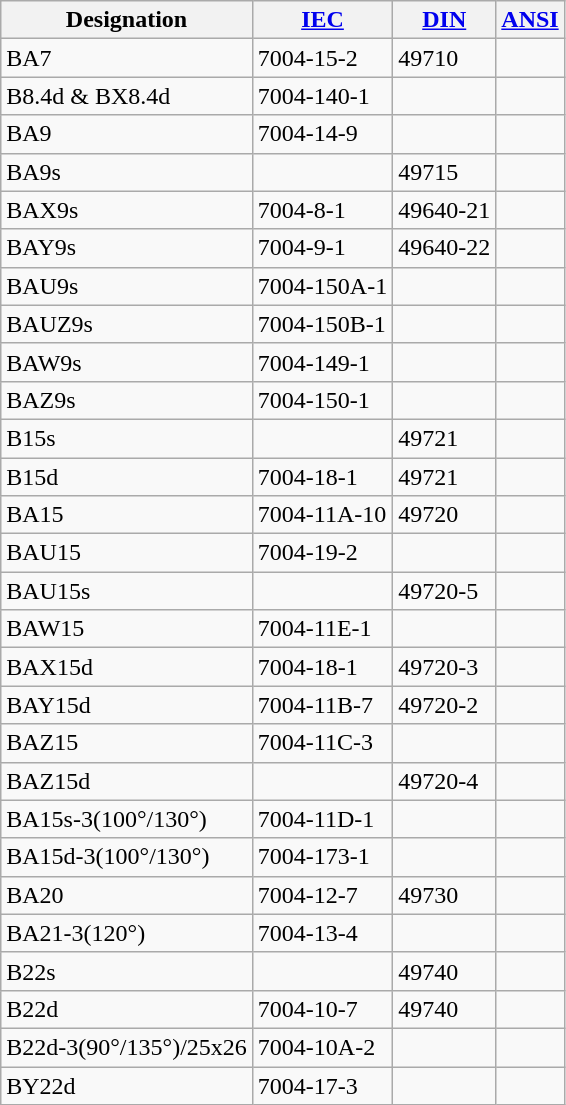<table class="wikitable">
<tr>
<th>Designation</th>
<th><a href='#'>IEC</a></th>
<th><a href='#'>DIN</a></th>
<th><a href='#'>ANSI</a></th>
</tr>
<tr>
<td>BA7</td>
<td>7004-15-2</td>
<td>49710</td>
<td></td>
</tr>
<tr>
<td>B8.4d & BX8.4d</td>
<td>7004-140-1</td>
<td></td>
<td></td>
</tr>
<tr>
<td>BA9</td>
<td>7004-14-9</td>
<td></td>
<td></td>
</tr>
<tr>
<td>BA9s</td>
<td></td>
<td>49715</td>
<td></td>
</tr>
<tr>
<td>BAX9s</td>
<td>7004-8-1</td>
<td>49640-21</td>
<td></td>
</tr>
<tr>
<td>BAY9s</td>
<td>7004-9-1</td>
<td>49640-22</td>
<td></td>
</tr>
<tr>
<td>BAU9s</td>
<td>7004-150A-1</td>
<td></td>
<td></td>
</tr>
<tr>
<td>BAUZ9s</td>
<td>7004-150B-1</td>
<td></td>
<td></td>
</tr>
<tr>
<td>BAW9s</td>
<td>7004-149-1</td>
<td></td>
<td></td>
</tr>
<tr>
<td>BAZ9s</td>
<td>7004-150-1</td>
<td></td>
<td></td>
</tr>
<tr>
<td>B15s</td>
<td></td>
<td>49721</td>
<td></td>
</tr>
<tr>
<td>B15d</td>
<td>7004-18-1</td>
<td>49721</td>
<td></td>
</tr>
<tr>
<td>BA15</td>
<td>7004-11A-10</td>
<td>49720</td>
<td></td>
</tr>
<tr>
<td>BAU15</td>
<td>7004-19-2</td>
<td></td>
<td></td>
</tr>
<tr>
<td>BAU15s</td>
<td></td>
<td>49720-5</td>
<td></td>
</tr>
<tr>
<td>BAW15</td>
<td>7004-11E-1</td>
<td></td>
<td></td>
</tr>
<tr>
<td>BAX15d</td>
<td>7004-18-1</td>
<td>49720-3</td>
<td></td>
</tr>
<tr>
<td>BAY15d</td>
<td>7004-11B-7</td>
<td>49720-2</td>
<td></td>
</tr>
<tr>
<td>BAZ15</td>
<td>7004-11C-3</td>
<td></td>
<td></td>
</tr>
<tr>
<td>BAZ15d</td>
<td></td>
<td>49720-4</td>
<td></td>
</tr>
<tr>
<td>BA15s-3(100°/130°)</td>
<td>7004-11D-1</td>
<td></td>
<td></td>
</tr>
<tr>
<td>BA15d-3(100°/130°)</td>
<td>7004-173-1</td>
<td></td>
<td></td>
</tr>
<tr>
<td>BA20</td>
<td>7004-12-7</td>
<td>49730</td>
<td></td>
</tr>
<tr>
<td>BA21-3(120°)</td>
<td>7004-13-4</td>
<td></td>
<td></td>
</tr>
<tr>
<td>B22s</td>
<td></td>
<td>49740</td>
<td></td>
</tr>
<tr>
<td>B22d</td>
<td>7004-10-7</td>
<td>49740</td>
<td></td>
</tr>
<tr>
<td>B22d-3(90°/135°)/25x26</td>
<td>7004-10A-2</td>
<td></td>
<td></td>
</tr>
<tr>
<td>BY22d</td>
<td>7004-17-3</td>
<td></td>
<td></td>
</tr>
</table>
